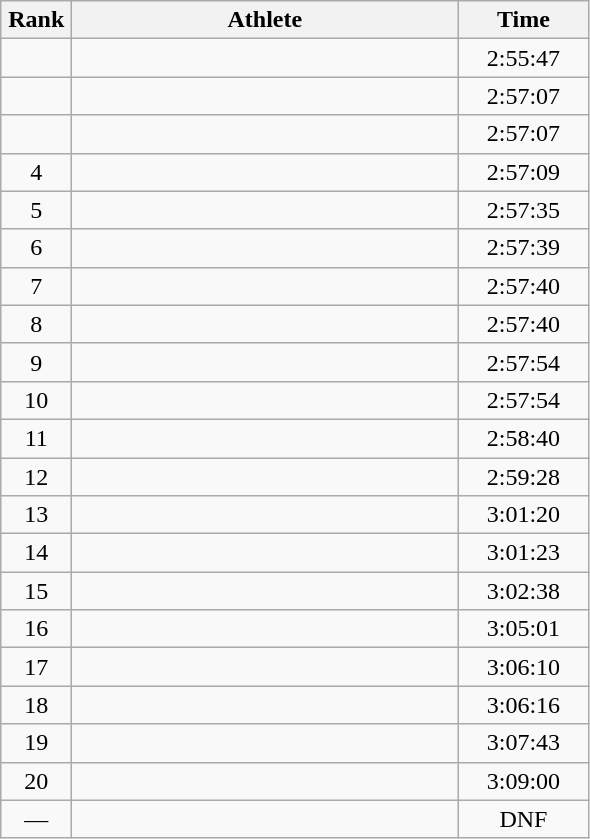<table class=wikitable sortable| style="text-align:center">
<tr>
<th width=40>Rank</th>
<th width=250>Athlete</th>
<th width=80>Time</th>
</tr>
<tr>
<td></td>
<td align=left></td>
<td>2:55:47</td>
</tr>
<tr>
<td></td>
<td align=left></td>
<td>2:57:07</td>
</tr>
<tr>
<td></td>
<td align=left></td>
<td>2:57:07</td>
</tr>
<tr>
<td>4</td>
<td align=left></td>
<td>2:57:09</td>
</tr>
<tr>
<td>5</td>
<td align=left></td>
<td>2:57:35</td>
</tr>
<tr>
<td>6</td>
<td align=left></td>
<td>2:57:39</td>
</tr>
<tr>
<td>7</td>
<td align=left></td>
<td>2:57:40</td>
</tr>
<tr>
<td>8</td>
<td align=left></td>
<td>2:57:40</td>
</tr>
<tr>
<td>9</td>
<td align=left></td>
<td>2:57:54</td>
</tr>
<tr>
<td>10</td>
<td align=left></td>
<td>2:57:54</td>
</tr>
<tr>
<td>11</td>
<td align=left></td>
<td>2:58:40</td>
</tr>
<tr>
<td>12</td>
<td align=left></td>
<td>2:59:28</td>
</tr>
<tr>
<td>13</td>
<td align=left></td>
<td>3:01:20</td>
</tr>
<tr>
<td>14</td>
<td align=left></td>
<td>3:01:23</td>
</tr>
<tr>
<td>15</td>
<td align=left></td>
<td>3:02:38</td>
</tr>
<tr>
<td>16</td>
<td align=left></td>
<td>3:05:01</td>
</tr>
<tr>
<td>17</td>
<td align=left></td>
<td>3:06:10</td>
</tr>
<tr>
<td>18</td>
<td align=left></td>
<td>3:06:16</td>
</tr>
<tr>
<td>19</td>
<td align=left></td>
<td>3:07:43</td>
</tr>
<tr>
<td>20</td>
<td align=left></td>
<td>3:09:00</td>
</tr>
<tr>
<td>—</td>
<td align=left></td>
<td>DNF</td>
</tr>
</table>
